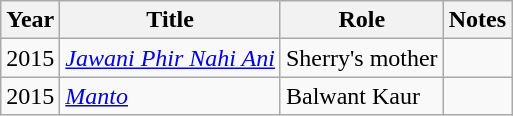<table class="wikitable">
<tr>
<th>Year</th>
<th>Title</th>
<th>Role</th>
<th>Notes</th>
</tr>
<tr>
<td>2015</td>
<td><em><a href='#'>Jawani Phir Nahi Ani</a></em></td>
<td>Sherry's mother</td>
<td></td>
</tr>
<tr>
<td>2015</td>
<td><em><a href='#'>Manto</a></em></td>
<td>Balwant Kaur</td>
<td></td>
</tr>
</table>
